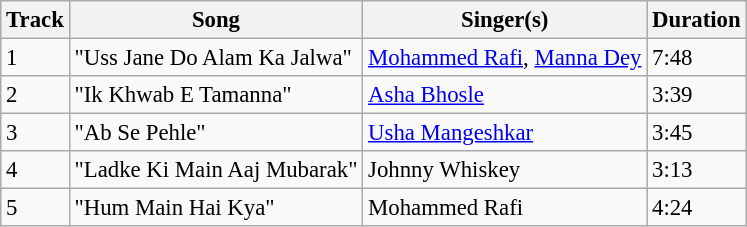<table class="wikitable" style="font-size:95%;">
<tr>
<th>Track</th>
<th>Song</th>
<th>Singer(s)</th>
<th>Duration</th>
</tr>
<tr>
<td>1</td>
<td>"Uss Jane Do Alam Ka Jalwa"</td>
<td><a href='#'>Mohammed Rafi</a>, <a href='#'>Manna Dey</a></td>
<td>7:48</td>
</tr>
<tr>
<td>2</td>
<td>"Ik Khwab E Tamanna"</td>
<td><a href='#'>Asha Bhosle</a></td>
<td>3:39</td>
</tr>
<tr>
<td>3</td>
<td>"Ab Se Pehle"</td>
<td><a href='#'>Usha Mangeshkar</a></td>
<td>3:45</td>
</tr>
<tr>
<td>4</td>
<td>"Ladke Ki Main Aaj Mubarak"</td>
<td>Johnny Whiskey</td>
<td>3:13</td>
</tr>
<tr>
<td>5</td>
<td>"Hum Main Hai Kya"</td>
<td>Mohammed Rafi</td>
<td>4:24</td>
</tr>
</table>
